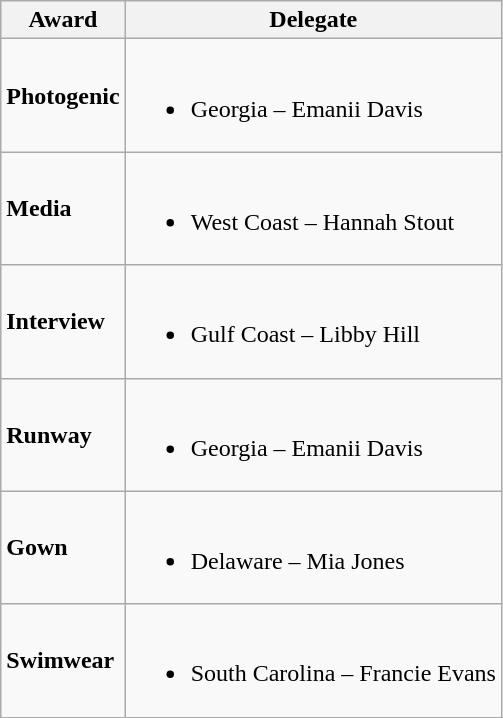<table class="wikitable">
<tr>
<th>Award</th>
<th>Delegate</th>
</tr>
<tr>
<td><strong>Photogenic</strong></td>
<td><br><ul><li>Georgia – Emanii Davis</li></ul></td>
</tr>
<tr>
<td><strong>Media</strong></td>
<td><br><ul><li>West Coast – Hannah Stout</li></ul></td>
</tr>
<tr>
<td><strong>Interview</strong></td>
<td><br><ul><li>Gulf Coast – Libby Hill</li></ul></td>
</tr>
<tr>
<td><strong>Runway</strong></td>
<td><br><ul><li>Georgia – Emanii Davis</li></ul></td>
</tr>
<tr>
<td><strong>Gown</strong></td>
<td><br><ul><li>Delaware – Mia Jones</li></ul></td>
</tr>
<tr>
<td><strong>Swimwear</strong></td>
<td><br><ul><li>South Carolina – Francie Evans</li></ul></td>
</tr>
</table>
